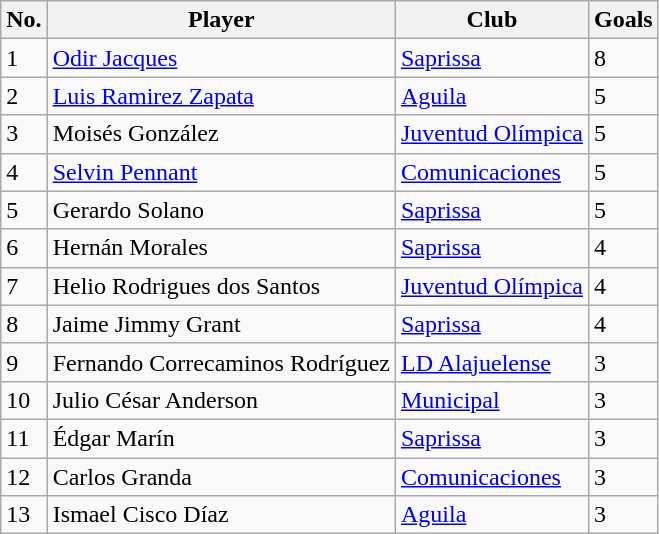<table class="wikitable">
<tr>
<th>No.</th>
<th>Player</th>
<th>Club</th>
<th>Goals</th>
</tr>
<tr>
<td>1</td>
<td> <a href='#'>Odir Jacques</a></td>
<td><a href='#'>Saprissa</a></td>
<td>8</td>
</tr>
<tr>
<td>2</td>
<td> <a href='#'>Luis Ramirez Zapata</a></td>
<td><a href='#'>Aguila</a></td>
<td>5</td>
</tr>
<tr>
<td>3</td>
<td> Moisés González</td>
<td><a href='#'>Juventud Olímpica</a></td>
<td>5</td>
</tr>
<tr>
<td>4</td>
<td> <a href='#'>Selvin Pennant</a></td>
<td><a href='#'>Comunicaciones</a></td>
<td>5</td>
</tr>
<tr>
<td>5</td>
<td> Gerardo Solano</td>
<td><a href='#'>Saprissa</a></td>
<td>5</td>
</tr>
<tr>
<td>6</td>
<td> Hernán Morales</td>
<td><a href='#'>Saprissa</a></td>
<td>4</td>
</tr>
<tr>
<td>7</td>
<td> Helio Rodrigues dos Santos</td>
<td><a href='#'>Juventud Olímpica</a></td>
<td>4</td>
</tr>
<tr>
<td>8</td>
<td> Jaime Jimmy Grant</td>
<td><a href='#'>Saprissa</a></td>
<td>4</td>
</tr>
<tr>
<td>9</td>
<td> Fernando Correcaminos Rodríguez</td>
<td><a href='#'>LD Alajuelense</a></td>
<td>3</td>
</tr>
<tr>
<td>10</td>
<td> Julio César Anderson</td>
<td><a href='#'>Municipal</a></td>
<td>3</td>
</tr>
<tr>
<td>11</td>
<td> Édgar Marín</td>
<td><a href='#'>Saprissa</a></td>
<td>3</td>
</tr>
<tr>
<td>12</td>
<td> Carlos Granda</td>
<td><a href='#'>Comunicaciones</a></td>
<td>3</td>
</tr>
<tr>
<td>13</td>
<td> Ismael Cisco Díaz</td>
<td><a href='#'>Aguila</a></td>
<td>3</td>
</tr>
</table>
